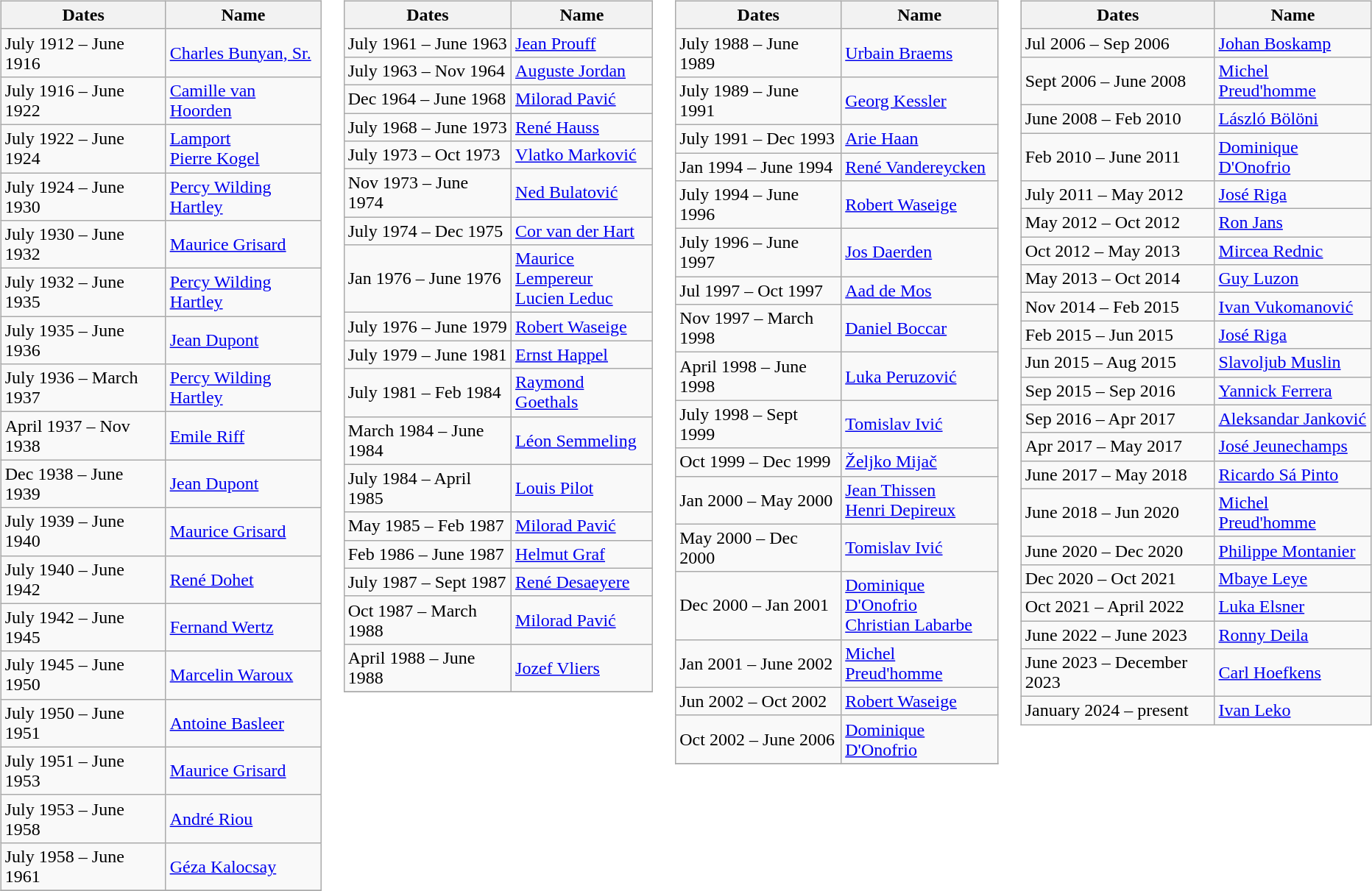<table>
<tr>
<td style="vertical-align:top;"><br><table class="wikitable">
<tr>
<th>Dates</th>
<th>Name</th>
</tr>
<tr>
<td>July 1912 – June 1916</td>
<td> <a href='#'>Charles Bunyan, Sr.</a></td>
</tr>
<tr>
<td>July 1916 – June 1922</td>
<td> <a href='#'>Camille van Hoorden</a></td>
</tr>
<tr>
<td>July 1922 – June 1924</td>
<td> <a href='#'>Lamport</a> <br>  <a href='#'>Pierre Kogel</a></td>
</tr>
<tr>
<td>July 1924 – June 1930</td>
<td> <a href='#'>Percy Wilding Hartley</a></td>
</tr>
<tr>
<td>July 1930 – June 1932</td>
<td> <a href='#'>Maurice Grisard</a></td>
</tr>
<tr>
<td>July 1932 – June 1935</td>
<td> <a href='#'>Percy Wilding Hartley</a></td>
</tr>
<tr>
<td>July 1935 – June 1936</td>
<td> <a href='#'>Jean Dupont</a></td>
</tr>
<tr>
<td>July 1936 – March 1937</td>
<td> <a href='#'>Percy Wilding Hartley</a></td>
</tr>
<tr>
<td>April 1937 – Nov 1938</td>
<td> <a href='#'>Emile Riff</a></td>
</tr>
<tr>
<td>Dec 1938 – June 1939</td>
<td> <a href='#'>Jean Dupont</a></td>
</tr>
<tr>
<td>July 1939 – June 1940</td>
<td> <a href='#'>Maurice Grisard</a></td>
</tr>
<tr>
<td>July 1940 – June 1942</td>
<td> <a href='#'>René Dohet</a></td>
</tr>
<tr>
<td>July 1942 – June 1945</td>
<td> <a href='#'>Fernand Wertz</a></td>
</tr>
<tr>
<td>July 1945 – June 1950</td>
<td> <a href='#'>Marcelin Waroux</a></td>
</tr>
<tr>
<td>July 1950 – June 1951</td>
<td> <a href='#'>Antoine Basleer</a></td>
</tr>
<tr>
<td>July 1951 – June 1953</td>
<td> <a href='#'>Maurice Grisard</a></td>
</tr>
<tr>
<td>July 1953 – June 1958</td>
<td> <a href='#'>André Riou</a></td>
</tr>
<tr>
<td>July 1958 – June 1961</td>
<td> <a href='#'>Géza Kalocsay</a></td>
</tr>
<tr>
</tr>
</table>
</td>
<td style="vertical-align:top;"><br><table class="wikitable">
<tr>
<th>Dates</th>
<th>Name</th>
</tr>
<tr>
<td>July 1961 – June 1963</td>
<td> <a href='#'>Jean Prouff</a></td>
</tr>
<tr>
<td>July 1963 – Nov 1964</td>
<td> <a href='#'>Auguste Jordan</a></td>
</tr>
<tr>
<td>Dec 1964 – June 1968</td>
<td> <a href='#'>Milorad Pavić</a></td>
</tr>
<tr>
<td>July 1968 – June 1973</td>
<td> <a href='#'>René Hauss</a></td>
</tr>
<tr>
<td>July 1973 – Oct 1973</td>
<td> <a href='#'>Vlatko Marković</a></td>
</tr>
<tr>
<td>Nov 1973 – June 1974</td>
<td> <a href='#'>Ned Bulatović</a></td>
</tr>
<tr>
<td>July 1974 – Dec 1975</td>
<td> <a href='#'>Cor van der Hart</a></td>
</tr>
<tr>
<td>Jan 1976 – June 1976</td>
<td> <a href='#'>Maurice Lempereur</a> <br>  <a href='#'>Lucien Leduc</a></td>
</tr>
<tr>
<td>July 1976 – June 1979</td>
<td> <a href='#'>Robert Waseige</a></td>
</tr>
<tr>
<td>July 1979 – June 1981</td>
<td> <a href='#'>Ernst Happel</a></td>
</tr>
<tr>
<td>July 1981 – Feb 1984</td>
<td> <a href='#'>Raymond Goethals</a></td>
</tr>
<tr>
<td>March 1984 – June 1984</td>
<td> <a href='#'>Léon Semmeling</a></td>
</tr>
<tr>
<td>July 1984 – April 1985</td>
<td> <a href='#'>Louis Pilot</a></td>
</tr>
<tr>
<td>May 1985 – Feb 1987</td>
<td> <a href='#'>Milorad Pavić</a></td>
</tr>
<tr>
<td>Feb 1986 – June 1987</td>
<td> <a href='#'>Helmut Graf</a></td>
</tr>
<tr>
<td>July 1987 – Sept 1987</td>
<td> <a href='#'>René Desaeyere</a></td>
</tr>
<tr>
<td>Oct 1987 – March 1988</td>
<td> <a href='#'>Milorad Pavić</a></td>
</tr>
<tr>
<td>April 1988 – June 1988</td>
<td> <a href='#'>Jozef Vliers</a></td>
</tr>
<tr>
</tr>
</table>
</td>
<td style="vertical-align:top;"><br><table class="wikitable">
<tr>
<th>Dates</th>
<th>Name</th>
</tr>
<tr>
<td>July 1988 – June 1989</td>
<td> <a href='#'>Urbain Braems</a></td>
</tr>
<tr>
<td>July 1989 – June 1991</td>
<td> <a href='#'>Georg Kessler</a></td>
</tr>
<tr>
<td>July 1991 – Dec 1993</td>
<td> <a href='#'>Arie Haan</a></td>
</tr>
<tr>
<td>Jan 1994 – June 1994</td>
<td> <a href='#'>René Vandereycken</a></td>
</tr>
<tr>
<td>July 1994 – June 1996</td>
<td> <a href='#'>Robert Waseige</a></td>
</tr>
<tr>
<td>July 1996 – June 1997</td>
<td> <a href='#'>Jos Daerden</a></td>
</tr>
<tr>
<td>Jul 1997 – Oct 1997</td>
<td> <a href='#'>Aad de Mos</a></td>
</tr>
<tr>
<td>Nov 1997 – March 1998</td>
<td> <a href='#'>Daniel Boccar</a></td>
</tr>
<tr>
<td>April 1998 – June 1998</td>
<td> <a href='#'>Luka Peruzović</a></td>
</tr>
<tr>
<td>July 1998 – Sept 1999</td>
<td> <a href='#'>Tomislav Ivić</a></td>
</tr>
<tr>
<td>Oct 1999 – Dec 1999</td>
<td> <a href='#'>Željko Mijač</a></td>
</tr>
<tr>
<td>Jan 2000 – May 2000</td>
<td> <a href='#'>Jean Thissen</a> <br>  <a href='#'>Henri Depireux</a></td>
</tr>
<tr>
<td>May 2000 – Dec 2000</td>
<td> <a href='#'>Tomislav Ivić</a></td>
</tr>
<tr>
<td>Dec 2000 – Jan 2001</td>
<td> <a href='#'>Dominique D'Onofrio</a> <br>  <a href='#'>Christian Labarbe</a></td>
</tr>
<tr>
<td>Jan 2001 – June 2002</td>
<td> <a href='#'>Michel Preud'homme</a></td>
</tr>
<tr>
<td>Jun 2002 – Oct 2002</td>
<td> <a href='#'>Robert Waseige</a></td>
</tr>
<tr>
<td>Oct 2002 – June 2006</td>
<td> <a href='#'>Dominique D'Onofrio</a></td>
</tr>
<tr>
</tr>
</table>
</td>
<td style="vertical-align:top;"><br><table class="wikitable">
<tr>
<th>Dates</th>
<th>Name</th>
</tr>
<tr>
<td>Jul 2006 – Sep 2006</td>
<td> <a href='#'>Johan Boskamp</a></td>
</tr>
<tr>
<td>Sept 2006 – June 2008</td>
<td> <a href='#'>Michel Preud'homme</a></td>
</tr>
<tr>
<td>June 2008 – Feb 2010</td>
<td> <a href='#'>László Bölöni</a></td>
</tr>
<tr>
<td>Feb 2010 – June 2011</td>
<td> <a href='#'>Dominique D'Onofrio</a></td>
</tr>
<tr>
<td>July 2011 – May 2012</td>
<td> <a href='#'>José Riga</a></td>
</tr>
<tr>
<td>May 2012 – Oct 2012</td>
<td> <a href='#'>Ron Jans</a></td>
</tr>
<tr>
<td>Oct 2012 – May 2013</td>
<td> <a href='#'>Mircea Rednic</a></td>
</tr>
<tr>
<td>May 2013 – Oct 2014</td>
<td> <a href='#'>Guy Luzon</a></td>
</tr>
<tr>
<td>Nov 2014 – Feb 2015</td>
<td> <a href='#'>Ivan Vukomanović</a></td>
</tr>
<tr>
<td>Feb 2015 – Jun 2015</td>
<td> <a href='#'>José Riga</a></td>
</tr>
<tr>
<td>Jun 2015 – Aug 2015</td>
<td> <a href='#'>Slavoljub Muslin</a></td>
</tr>
<tr>
<td>Sep 2015 – Sep 2016</td>
<td> <a href='#'>Yannick Ferrera</a></td>
</tr>
<tr>
<td>Sep 2016 – Apr 2017</td>
<td> <a href='#'>Aleksandar Janković</a></td>
</tr>
<tr>
<td>Apr 2017 – May 2017</td>
<td> <a href='#'>José Jeunechamps</a></td>
</tr>
<tr>
<td>June 2017 – May 2018</td>
<td> <a href='#'>Ricardo Sá Pinto</a></td>
</tr>
<tr>
<td>June 2018 – Jun 2020</td>
<td> <a href='#'>Michel Preud'homme</a></td>
</tr>
<tr>
<td>June 2020 –  Dec 2020</td>
<td> <a href='#'>Philippe Montanier</a></td>
</tr>
<tr>
<td>Dec 2020 – Oct 2021</td>
<td> <a href='#'>Mbaye Leye</a></td>
</tr>
<tr>
<td>Oct 2021 – April 2022</td>
<td> <a href='#'>Luka Elsner</a></td>
</tr>
<tr>
<td>June 2022 – June 2023</td>
<td> <a href='#'>Ronny Deila</a></td>
</tr>
<tr>
<td>June 2023 – December 2023</td>
<td> <a href='#'>Carl Hoefkens</a></td>
</tr>
<tr>
<td>January 2024 – present</td>
<td> <a href='#'>Ivan Leko</a></td>
</tr>
</table>
</td>
</tr>
</table>
